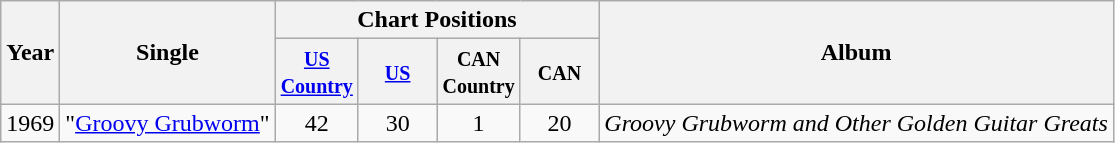<table class="wikitable">
<tr>
<th rowspan="2">Year</th>
<th rowspan="2">Single</th>
<th colspan="4">Chart Positions</th>
<th rowspan="2">Album</th>
</tr>
<tr>
<th width="45"><small><a href='#'>US Country</a></small></th>
<th width="45"><small><a href='#'>US</a></small></th>
<th width="45"><small>CAN Country</small></th>
<th width="45"><small>CAN</small></th>
</tr>
<tr>
<td>1969</td>
<td>"<a href='#'>Groovy Grubworm</a>"</td>
<td align="center">42</td>
<td align="center">30</td>
<td align="center">1</td>
<td align="center">20</td>
<td><em>Groovy Grubworm and Other Golden Guitar Greats</em></td>
</tr>
</table>
